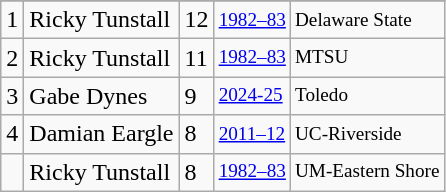<table class="wikitable">
<tr>
</tr>
<tr>
<td>1</td>
<td>Ricky Tunstall</td>
<td>12</td>
<td style="font-size:80%;"><a href='#'>1982–83</a></td>
<td style="font-size:80%;">Delaware State</td>
</tr>
<tr>
<td>2</td>
<td>Ricky Tunstall</td>
<td>11</td>
<td style="font-size:80%;"><a href='#'>1982–83</a></td>
<td style="font-size:80%;">MTSU</td>
</tr>
<tr>
<td>3</td>
<td>Gabe Dynes</td>
<td>9</td>
<td style="font-size:80%;"><a href='#'>2024-25</a></td>
<td style="font-size:80%;">Toledo</td>
</tr>
<tr>
<td>4</td>
<td>Damian Eargle</td>
<td>8</td>
<td style="font-size:80%;"><a href='#'>2011–12</a></td>
<td style="font-size:80%;">UC-Riverside</td>
</tr>
<tr>
<td></td>
<td>Ricky Tunstall</td>
<td>8</td>
<td style="font-size:80%;"><a href='#'>1982–83</a></td>
<td style="font-size:80%;">UM-Eastern Shore</td>
</tr>
</table>
